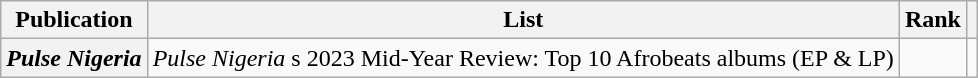<table class="wikitable sortable plainrowheaders" style="border:none; margin:0;">
<tr>
<th scope="col">Publication</th>
<th scope="col" class="unsortable">List</th>
<th scope="col" data-sort-type="number">Rank</th>
<th scope="col" class="unsortable"></th>
</tr>
<tr>
<th scope="row" rowspan="1"><em>Pulse Nigeria</em></th>
<td><em>Pulse Nigeria</em> s 2023 Mid-Year Review: Top 10 Afrobeats albums (EP & LP)</td>
<td></td>
<td></td>
</tr>
</table>
